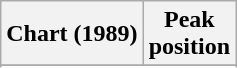<table class="wikitable sortable plainrowheaders" style="text-align:center">
<tr>
<th scope="col">Chart (1989)</th>
<th scope="col">Peak<br>position</th>
</tr>
<tr>
</tr>
<tr>
</tr>
</table>
